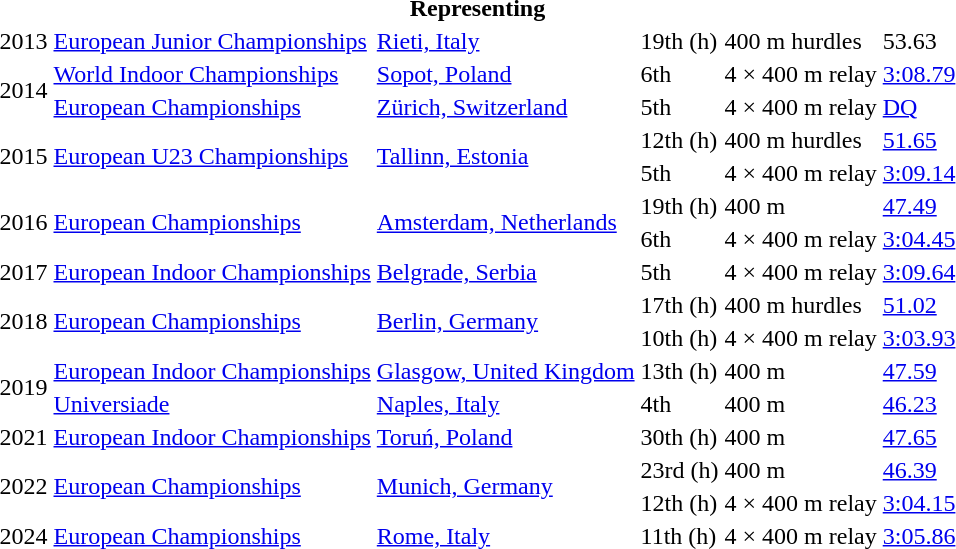<table>
<tr>
<th colspan="6">Representing </th>
</tr>
<tr>
<td>2013</td>
<td><a href='#'>European Junior Championships</a></td>
<td><a href='#'>Rieti, Italy</a></td>
<td>19th (h)</td>
<td>400 m hurdles</td>
<td>53.63</td>
</tr>
<tr>
<td rowspan=2>2014</td>
<td><a href='#'>World Indoor Championships</a></td>
<td><a href='#'>Sopot, Poland</a></td>
<td>6th</td>
<td>4 × 400 m relay</td>
<td><a href='#'>3:08.79</a></td>
</tr>
<tr>
<td><a href='#'>European Championships</a></td>
<td><a href='#'>Zürich, Switzerland</a></td>
<td>5th</td>
<td>4 × 400 m relay</td>
<td><a href='#'>DQ</a></td>
</tr>
<tr>
<td rowspan=2>2015</td>
<td rowspan=2><a href='#'>European U23 Championships</a></td>
<td rowspan=2><a href='#'>Tallinn, Estonia</a></td>
<td>12th (h)</td>
<td>400 m hurdles</td>
<td><a href='#'>51.65</a></td>
</tr>
<tr>
<td>5th</td>
<td>4 × 400 m relay</td>
<td><a href='#'>3:09.14</a></td>
</tr>
<tr>
<td rowspan=2>2016</td>
<td rowspan=2><a href='#'>European Championships</a></td>
<td rowspan=2><a href='#'>Amsterdam, Netherlands</a></td>
<td>19th (h)</td>
<td>400 m</td>
<td><a href='#'>47.49</a></td>
</tr>
<tr>
<td>6th</td>
<td>4 × 400 m relay</td>
<td><a href='#'>3:04.45</a></td>
</tr>
<tr>
<td>2017</td>
<td><a href='#'>European Indoor Championships</a></td>
<td><a href='#'>Belgrade, Serbia</a></td>
<td>5th</td>
<td>4 × 400 m relay</td>
<td><a href='#'>3:09.64</a></td>
</tr>
<tr>
<td rowspan=2>2018</td>
<td rowspan=2><a href='#'>European Championships</a></td>
<td rowspan=2><a href='#'>Berlin, Germany</a></td>
<td>17th (h)</td>
<td>400 m hurdles</td>
<td><a href='#'>51.02</a></td>
</tr>
<tr>
<td>10th (h)</td>
<td>4 × 400 m relay</td>
<td><a href='#'>3:03.93</a></td>
</tr>
<tr>
<td rowspan=2>2019</td>
<td><a href='#'>European Indoor Championships</a></td>
<td><a href='#'>Glasgow, United Kingdom</a></td>
<td>13th (h)</td>
<td>400 m</td>
<td><a href='#'>47.59</a></td>
</tr>
<tr>
<td><a href='#'>Universiade</a></td>
<td><a href='#'>Naples, Italy</a></td>
<td>4th</td>
<td>400 m</td>
<td><a href='#'>46.23</a></td>
</tr>
<tr>
<td>2021</td>
<td><a href='#'>European Indoor Championships</a></td>
<td><a href='#'>Toruń, Poland</a></td>
<td>30th (h)</td>
<td>400 m</td>
<td><a href='#'>47.65</a></td>
</tr>
<tr>
<td rowspan=2>2022</td>
<td rowspan=2><a href='#'>European Championships</a></td>
<td rowspan=2><a href='#'>Munich, Germany</a></td>
<td>23rd (h)</td>
<td>400 m</td>
<td><a href='#'>46.39</a></td>
</tr>
<tr>
<td>12th (h)</td>
<td>4 × 400 m relay</td>
<td><a href='#'>3:04.15</a></td>
</tr>
<tr>
<td>2024</td>
<td><a href='#'>European Championships</a></td>
<td><a href='#'>Rome, Italy</a></td>
<td>11th (h)</td>
<td>4 × 400 m relay</td>
<td><a href='#'>3:05.86</a></td>
</tr>
</table>
